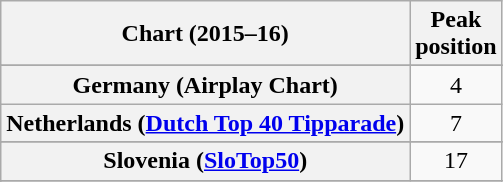<table class="wikitable sortable plainrowheaders" style="text-align:center">
<tr>
<th>Chart (2015–16)</th>
<th>Peak<br>position</th>
</tr>
<tr>
</tr>
<tr>
</tr>
<tr>
</tr>
<tr>
</tr>
<tr>
</tr>
<tr>
</tr>
<tr>
<th scope="row">Germany (Airplay Chart)</th>
<td style="text-align:center;">4</td>
</tr>
<tr>
<th scope="row">Netherlands (<a href='#'>Dutch Top 40 Tipparade</a>)</th>
<td style="text-align:center;">7</td>
</tr>
<tr>
</tr>
<tr>
</tr>
<tr>
<th scope="row">Slovenia (<a href='#'>SloTop50</a>)</th>
<td>17</td>
</tr>
<tr>
</tr>
<tr>
</tr>
<tr>
</tr>
<tr>
</tr>
</table>
